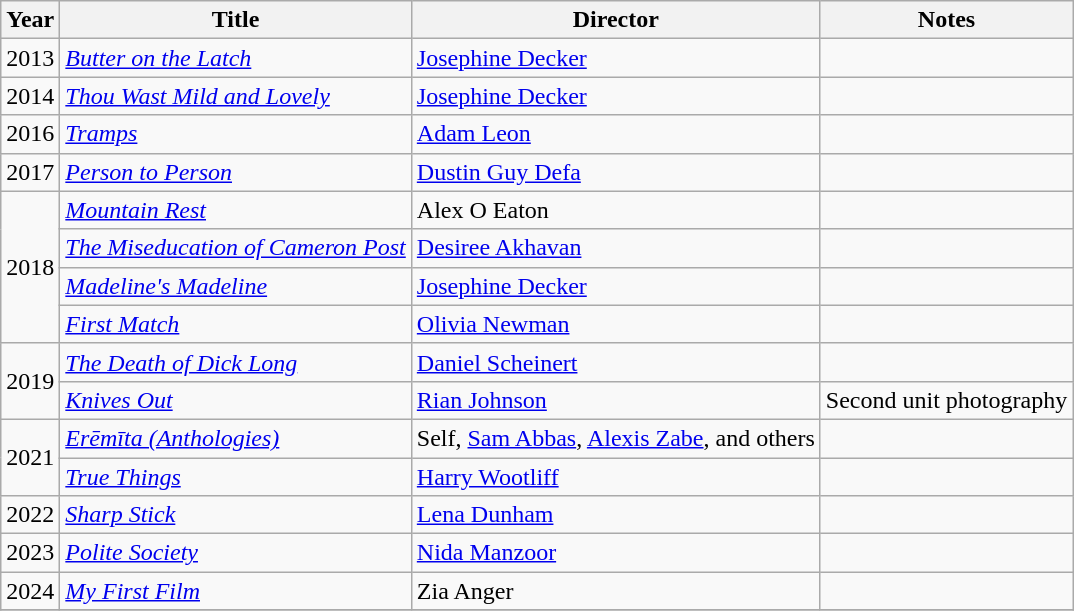<table class="wikitable sortable">
<tr>
<th>Year</th>
<th>Title</th>
<th>Director</th>
<th class="unsortable">Notes</th>
</tr>
<tr>
<td>2013</td>
<td><em><a href='#'>Butter on the Latch</a></em></td>
<td><a href='#'>Josephine Decker</a></td>
<td></td>
</tr>
<tr>
<td>2014</td>
<td><em><a href='#'>Thou Wast Mild and Lovely</a></em></td>
<td><a href='#'>Josephine Decker</a></td>
<td></td>
</tr>
<tr>
<td>2016</td>
<td><em><a href='#'>Tramps</a></em></td>
<td><a href='#'>Adam Leon</a></td>
<td></td>
</tr>
<tr>
<td>2017</td>
<td><em><a href='#'>Person to Person</a></em></td>
<td><a href='#'>Dustin Guy Defa</a></td>
<td></td>
</tr>
<tr>
<td rowspan="4">2018</td>
<td><em><a href='#'>Mountain Rest</a></em></td>
<td>Alex O Eaton</td>
<td></td>
</tr>
<tr>
<td><em><a href='#'>The Miseducation of Cameron Post</a></em></td>
<td><a href='#'>Desiree Akhavan</a></td>
<td></td>
</tr>
<tr>
<td><em><a href='#'>Madeline's Madeline</a></em></td>
<td><a href='#'>Josephine Decker</a></td>
<td></td>
</tr>
<tr>
<td><em><a href='#'>First Match</a></em></td>
<td><a href='#'>Olivia Newman</a></td>
<td></td>
</tr>
<tr>
<td rowspan="2">2019</td>
<td><em><a href='#'>The Death of Dick Long</a></em></td>
<td><a href='#'>Daniel Scheinert</a></td>
<td></td>
</tr>
<tr>
<td><em><a href='#'>Knives Out</a></em></td>
<td><a href='#'>Rian Johnson</a></td>
<td>Second unit photography</td>
</tr>
<tr>
<td rowspan="2">2021</td>
<td><em><a href='#'>Erēmīta (Anthologies)</a></em></td>
<td>Self, <a href='#'>Sam Abbas</a>, <a href='#'>Alexis Zabe</a>, and others</td>
<td></td>
</tr>
<tr>
<td><em><a href='#'>True Things</a></em></td>
<td><a href='#'>Harry Wootliff</a></td>
<td></td>
</tr>
<tr>
<td>2022</td>
<td><em><a href='#'>Sharp Stick</a></em></td>
<td><a href='#'>Lena Dunham</a></td>
<td></td>
</tr>
<tr>
<td>2023</td>
<td><em><a href='#'>Polite Society</a></em></td>
<td><a href='#'>Nida Manzoor</a></td>
<td></td>
</tr>
<tr>
<td>2024</td>
<td><em><a href='#'>My First Film</a></em></td>
<td>Zia Anger</td>
<td></td>
</tr>
<tr>
</tr>
</table>
